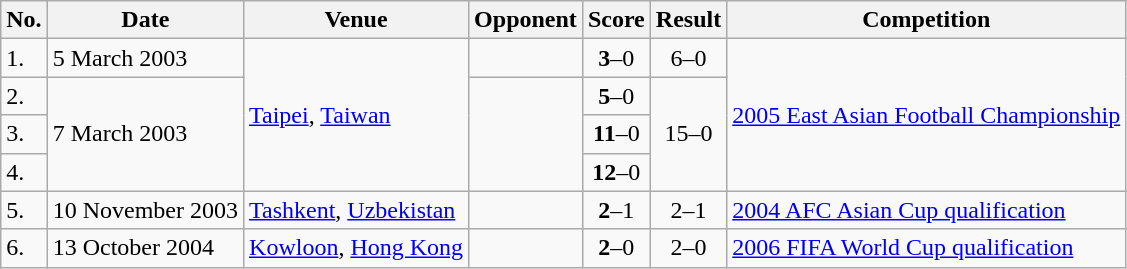<table class="wikitable">
<tr>
<th>No.</th>
<th>Date</th>
<th>Venue</th>
<th>Opponent</th>
<th>Score</th>
<th>Result</th>
<th>Competition</th>
</tr>
<tr>
<td>1.</td>
<td>5 March 2003</td>
<td rowspan=4><a href='#'>Taipei</a>, <a href='#'>Taiwan</a></td>
<td></td>
<td align=center><strong>3</strong>–0</td>
<td align=center>6–0</td>
<td rowspan=4><a href='#'>2005 East Asian Football Championship</a></td>
</tr>
<tr>
<td>2.</td>
<td rowspan=3>7 March 2003</td>
<td rowspan=3></td>
<td align=center><strong>5</strong>–0</td>
<td rowspan=3 align=center>15–0</td>
</tr>
<tr>
<td>3.</td>
<td align=center><strong>11</strong>–0</td>
</tr>
<tr>
<td>4.</td>
<td align=center><strong>12</strong>–0</td>
</tr>
<tr>
<td>5.</td>
<td>10 November 2003</td>
<td><a href='#'>Tashkent</a>, <a href='#'>Uzbekistan</a></td>
<td></td>
<td align=center><strong>2</strong>–1</td>
<td align=center>2–1</td>
<td><a href='#'>2004 AFC Asian Cup qualification</a></td>
</tr>
<tr>
<td>6.</td>
<td>13 October 2004</td>
<td><a href='#'>Kowloon</a>, <a href='#'>Hong Kong</a></td>
<td></td>
<td align=center><strong>2</strong>–0</td>
<td align=center>2–0</td>
<td><a href='#'>2006 FIFA World Cup qualification</a></td>
</tr>
</table>
